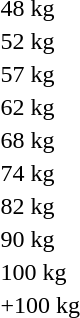<table>
<tr>
<td>48 kg</td>
<td></td>
<td></td>
<td></td>
</tr>
<tr>
<td>52 kg</td>
<td></td>
<td></td>
<td></td>
</tr>
<tr>
<td>57 kg</td>
<td></td>
<td></td>
<td></td>
</tr>
<tr>
<td>62 kg</td>
<td></td>
<td></td>
<td></td>
</tr>
<tr>
<td>68 kg</td>
<td></td>
<td></td>
<td></td>
</tr>
<tr>
<td>74 kg</td>
<td></td>
<td></td>
<td></td>
</tr>
<tr>
<td>82 kg</td>
<td></td>
<td></td>
<td></td>
</tr>
<tr>
<td>90 kg</td>
<td></td>
<td></td>
<td></td>
</tr>
<tr>
<td>100 kg</td>
<td></td>
<td></td>
<td></td>
</tr>
<tr>
<td>+100 kg</td>
<td></td>
<td></td>
<td></td>
</tr>
</table>
